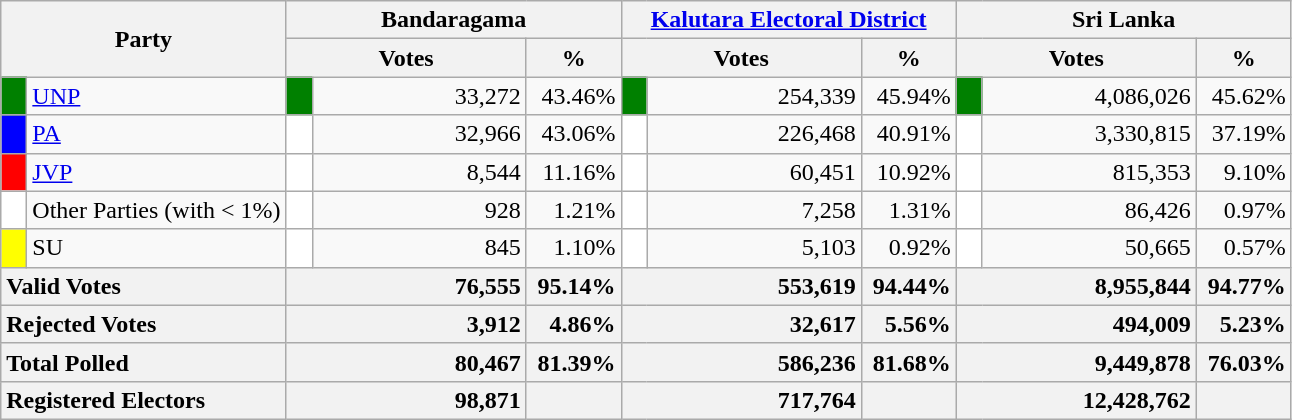<table class="wikitable">
<tr>
<th colspan="2" width="144px"rowspan="2">Party</th>
<th colspan="3" width="216px">Bandaragama</th>
<th colspan="3" width="216px"><a href='#'>Kalutara Electoral District</a></th>
<th colspan="3" width="216px">Sri Lanka</th>
</tr>
<tr>
<th colspan="2" width="144px">Votes</th>
<th>%</th>
<th colspan="2" width="144px">Votes</th>
<th>%</th>
<th colspan="2" width="144px">Votes</th>
<th>%</th>
</tr>
<tr>
<td style="background-color:green;" width="10px"></td>
<td style="text-align:left;"><a href='#'>UNP</a></td>
<td style="background-color:green;" width="10px"></td>
<td style="text-align:right;">33,272</td>
<td style="text-align:right;">43.46%</td>
<td style="background-color:green;" width="10px"></td>
<td style="text-align:right;">254,339</td>
<td style="text-align:right;">45.94%</td>
<td style="background-color:green;" width="10px"></td>
<td style="text-align:right;">4,086,026</td>
<td style="text-align:right;">45.62%</td>
</tr>
<tr>
<td style="background-color:blue;" width="10px"></td>
<td style="text-align:left;"><a href='#'>PA</a></td>
<td style="background-color:white;" width="10px"></td>
<td style="text-align:right;">32,966</td>
<td style="text-align:right;">43.06%</td>
<td style="background-color:white;" width="10px"></td>
<td style="text-align:right;">226,468</td>
<td style="text-align:right;">40.91%</td>
<td style="background-color:white;" width="10px"></td>
<td style="text-align:right;">3,330,815</td>
<td style="text-align:right;">37.19%</td>
</tr>
<tr>
<td style="background-color:red;" width="10px"></td>
<td style="text-align:left;"><a href='#'>JVP</a></td>
<td style="background-color:white;" width="10px"></td>
<td style="text-align:right;">8,544</td>
<td style="text-align:right;">11.16%</td>
<td style="background-color:white;" width="10px"></td>
<td style="text-align:right;">60,451</td>
<td style="text-align:right;">10.92%</td>
<td style="background-color:white;" width="10px"></td>
<td style="text-align:right;">815,353</td>
<td style="text-align:right;">9.10%</td>
</tr>
<tr>
<td style="background-color:white;" width="10px"></td>
<td style="text-align:left;">Other Parties (with < 1%)</td>
<td style="background-color:white;" width="10px"></td>
<td style="text-align:right;">928</td>
<td style="text-align:right;">1.21%</td>
<td style="background-color:white;" width="10px"></td>
<td style="text-align:right;">7,258</td>
<td style="text-align:right;">1.31%</td>
<td style="background-color:white;" width="10px"></td>
<td style="text-align:right;">86,426</td>
<td style="text-align:right;">0.97%</td>
</tr>
<tr>
<td style="background-color:yellow;" width="10px"></td>
<td style="text-align:left;">SU</td>
<td style="background-color:white;" width="10px"></td>
<td style="text-align:right;">845</td>
<td style="text-align:right;">1.10%</td>
<td style="background-color:white;" width="10px"></td>
<td style="text-align:right;">5,103</td>
<td style="text-align:right;">0.92%</td>
<td style="background-color:white;" width="10px"></td>
<td style="text-align:right;">50,665</td>
<td style="text-align:right;">0.57%</td>
</tr>
<tr>
<th colspan="2" width="144px"style="text-align:left;">Valid Votes</th>
<th style="text-align:right;"colspan="2" width="144px">76,555</th>
<th style="text-align:right;">95.14%</th>
<th style="text-align:right;"colspan="2" width="144px">553,619</th>
<th style="text-align:right;">94.44%</th>
<th style="text-align:right;"colspan="2" width="144px">8,955,844</th>
<th style="text-align:right;">94.77%</th>
</tr>
<tr>
<th colspan="2" width="144px"style="text-align:left;">Rejected Votes</th>
<th style="text-align:right;"colspan="2" width="144px">3,912</th>
<th style="text-align:right;">4.86%</th>
<th style="text-align:right;"colspan="2" width="144px">32,617</th>
<th style="text-align:right;">5.56%</th>
<th style="text-align:right;"colspan="2" width="144px">494,009</th>
<th style="text-align:right;">5.23%</th>
</tr>
<tr>
<th colspan="2" width="144px"style="text-align:left;">Total Polled</th>
<th style="text-align:right;"colspan="2" width="144px">80,467</th>
<th style="text-align:right;">81.39%</th>
<th style="text-align:right;"colspan="2" width="144px">586,236</th>
<th style="text-align:right;">81.68%</th>
<th style="text-align:right;"colspan="2" width="144px">9,449,878</th>
<th style="text-align:right;">76.03%</th>
</tr>
<tr>
<th colspan="2" width="144px"style="text-align:left;">Registered Electors</th>
<th style="text-align:right;"colspan="2" width="144px">98,871</th>
<th></th>
<th style="text-align:right;"colspan="2" width="144px">717,764</th>
<th></th>
<th style="text-align:right;"colspan="2" width="144px">12,428,762</th>
<th></th>
</tr>
</table>
